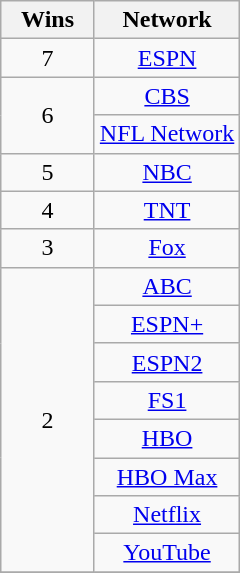<table class="wikitable floatright" style="text-align: center;">
<tr>
<th scope="col" style="width:55px;">Wins</th>
<th scope="col" style="text-align:center;">Network</th>
</tr>
<tr>
<td scope=row style="text-align:center">7</td>
<td><a href='#'>ESPN</a></td>
</tr>
<tr>
<td rowspan="2" scope=row style="text-align:center">6</td>
<td><a href='#'>CBS</a></td>
</tr>
<tr>
<td><a href='#'>NFL Network</a></td>
</tr>
<tr>
<td scope=row style="text-align:center">5</td>
<td><a href='#'>NBC</a></td>
</tr>
<tr>
<td scope=row style="text-align:center">4</td>
<td><a href='#'>TNT</a></td>
</tr>
<tr>
<td scope=row style="text-align:center">3</td>
<td><a href='#'>Fox</a></td>
</tr>
<tr>
<td rowspan="8" scope=row style="text-align:center">2</td>
<td><a href='#'>ABC</a></td>
</tr>
<tr>
<td><a href='#'>ESPN+</a></td>
</tr>
<tr>
<td><a href='#'>ESPN2</a></td>
</tr>
<tr>
<td><a href='#'>FS1</a></td>
</tr>
<tr>
<td><a href='#'>HBO</a></td>
</tr>
<tr>
<td><a href='#'>HBO Max</a></td>
</tr>
<tr>
<td><a href='#'>Netflix</a></td>
</tr>
<tr>
<td><a href='#'>YouTube</a></td>
</tr>
<tr>
</tr>
</table>
